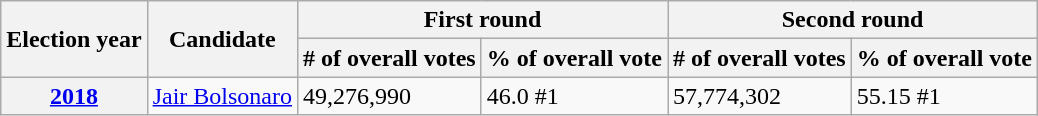<table class=wikitable>
<tr>
<th rowspan=2>Election year</th>
<th rowspan=2>Candidate</th>
<th colspan=2>First round</th>
<th colspan=2>Second round</th>
</tr>
<tr>
<th># of overall votes</th>
<th>% of overall vote</th>
<th># of overall votes</th>
<th>% of overall vote</th>
</tr>
<tr>
<th><a href='#'>2018</a></th>
<td><a href='#'>Jair Bolsonaro</a></td>
<td>49,276,990</td>
<td>46.0 #1</td>
<td>57,774,302</td>
<td>55.15 #1</td>
</tr>
</table>
